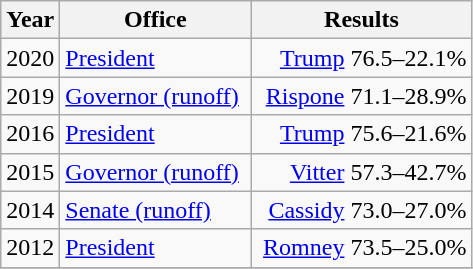<table class=wikitable>
<tr>
<th width="30">Year</th>
<th width="120">Office</th>
<th width="140">Results</th>
</tr>
<tr>
<td>2020</td>
<td><a href='#'>President</a></td>
<td align="right" ><a href='#'>Trump</a> 76.5–22.1%</td>
</tr>
<tr>
<td>2019</td>
<td><a href='#'>Governor (runoff)</a></td>
<td align="right" ><a href='#'>Rispone</a> 71.1–28.9%</td>
</tr>
<tr>
<td>2016</td>
<td><a href='#'>President</a></td>
<td align="right" ><a href='#'>Trump</a> 75.6–21.6%</td>
</tr>
<tr>
<td>2015</td>
<td><a href='#'>Governor (runoff)</a></td>
<td align="right" ><a href='#'>Vitter</a> 57.3–42.7%</td>
</tr>
<tr>
<td>2014</td>
<td><a href='#'>Senate (runoff)</a></td>
<td align="right" ><a href='#'>Cassidy</a> 73.0–27.0%</td>
</tr>
<tr>
<td>2012</td>
<td><a href='#'>President</a></td>
<td align="right" ><a href='#'>Romney</a> 73.5–25.0%</td>
</tr>
<tr>
</tr>
</table>
